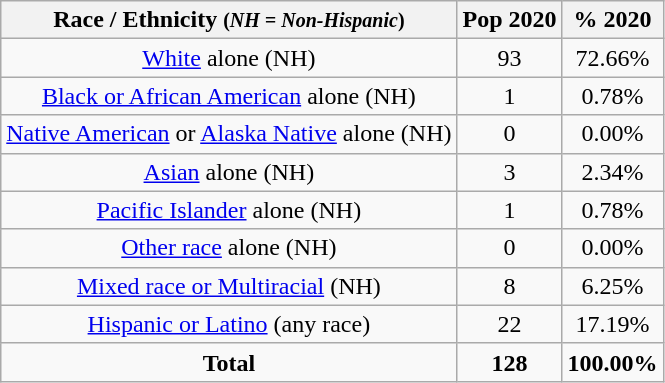<table class="wikitable" style="text-align:center;">
<tr>
<th>Race / Ethnicity <small>(<em>NH = Non-Hispanic</em>)</small></th>
<th>Pop 2020</th>
<th>% 2020</th>
</tr>
<tr>
<td><a href='#'>White</a> alone (NH)</td>
<td>93</td>
<td>72.66%</td>
</tr>
<tr>
<td><a href='#'>Black or African American</a> alone (NH)</td>
<td>1</td>
<td>0.78%</td>
</tr>
<tr>
<td><a href='#'>Native American</a> or <a href='#'>Alaska Native</a> alone (NH)</td>
<td>0</td>
<td>0.00%</td>
</tr>
<tr>
<td><a href='#'>Asian</a> alone (NH)</td>
<td>3</td>
<td>2.34%</td>
</tr>
<tr>
<td><a href='#'>Pacific Islander</a> alone (NH)</td>
<td>1</td>
<td>0.78%</td>
</tr>
<tr>
<td><a href='#'>Other race</a> alone (NH)</td>
<td>0</td>
<td>0.00%</td>
</tr>
<tr>
<td><a href='#'>Mixed race or Multiracial</a> (NH)</td>
<td>8</td>
<td>6.25%</td>
</tr>
<tr>
<td><a href='#'>Hispanic or Latino</a> (any race)</td>
<td>22</td>
<td>17.19%</td>
</tr>
<tr>
<td><strong>Total</strong></td>
<td><strong>128</strong></td>
<td><strong>100.00%</strong></td>
</tr>
</table>
